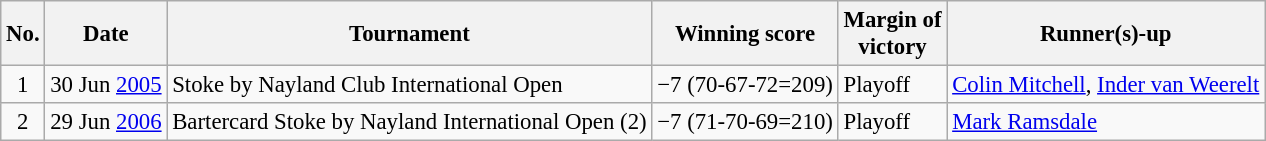<table class="wikitable" style="font-size:95%;">
<tr>
<th>No.</th>
<th>Date</th>
<th>Tournament</th>
<th>Winning score</th>
<th>Margin of<br>victory</th>
<th>Runner(s)-up</th>
</tr>
<tr>
<td align=center>1</td>
<td align=right>30 Jun <a href='#'>2005</a></td>
<td>Stoke by Nayland Club International Open</td>
<td>−7 (70-67-72=209)</td>
<td>Playoff</td>
<td> <a href='#'>Colin Mitchell</a>,  <a href='#'>Inder van Weerelt</a></td>
</tr>
<tr>
<td align=center>2</td>
<td align=right>29 Jun <a href='#'>2006</a></td>
<td>Bartercard Stoke by Nayland International Open (2)</td>
<td>−7 (71-70-69=210)</td>
<td>Playoff</td>
<td> <a href='#'>Mark Ramsdale</a></td>
</tr>
</table>
